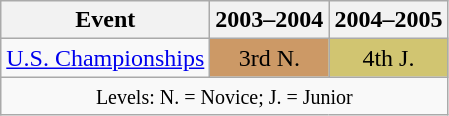<table class="wikitable" style="text-align:center">
<tr>
<th>Event</th>
<th>2003–2004</th>
<th>2004–2005</th>
</tr>
<tr>
<td align=left><a href='#'>U.S. Championships</a></td>
<td style="background:#c96;">3rd N.</td>
<td style="background:#d1c571;">4th J.</td>
</tr>
<tr>
<td colspan="3" style="text-align:center;"><small> Levels: N. = Novice; J. = Junior </small></td>
</tr>
</table>
